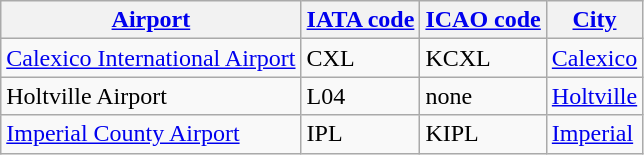<table class="wikitable">
<tr>
<th valign=bottom><a href='#'>Airport</a></th>
<th valign=bottom><a href='#'>IATA code</a></th>
<th valign=bottom><a href='#'>ICAO code</a></th>
<th valign=bottom><a href='#'>City</a></th>
</tr>
<tr>
<td><a href='#'>Calexico International Airport</a></td>
<td>CXL</td>
<td>KCXL</td>
<td><a href='#'>Calexico</a></td>
</tr>
<tr>
<td>Holtville Airport</td>
<td>L04</td>
<td>none</td>
<td><a href='#'>Holtville</a></td>
</tr>
<tr>
<td><a href='#'>Imperial County Airport</a></td>
<td>IPL</td>
<td>KIPL</td>
<td><a href='#'>Imperial</a></td>
</tr>
</table>
